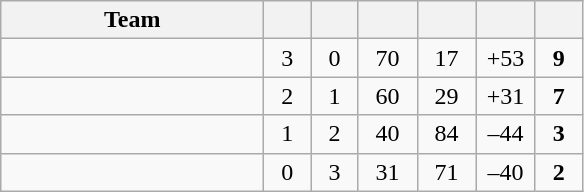<table class="wikitable" style="text-align:center;">
<tr>
<th style="width:10.5em;">Team</th>
<th style="width:1.5em;"></th>
<th style="width:1.5em;"></th>
<th style="width:2.0em;"></th>
<th style="width:2.0em;"></th>
<th style="width:2.0em;"></th>
<th style="width:1.5em;"></th>
</tr>
<tr>
<td align="left"></td>
<td>3</td>
<td>0</td>
<td>70</td>
<td>17</td>
<td>+53</td>
<td><strong>9</strong></td>
</tr>
<tr>
<td align="left"></td>
<td>2</td>
<td>1</td>
<td>60</td>
<td>29</td>
<td>+31</td>
<td><strong>7</strong></td>
</tr>
<tr>
<td align="left"></td>
<td>1</td>
<td>2</td>
<td>40</td>
<td>84</td>
<td>–44</td>
<td><strong>3</strong></td>
</tr>
<tr>
<td align="left"></td>
<td>0</td>
<td>3</td>
<td>31</td>
<td>71</td>
<td>–40</td>
<td><strong>2</strong></td>
</tr>
</table>
